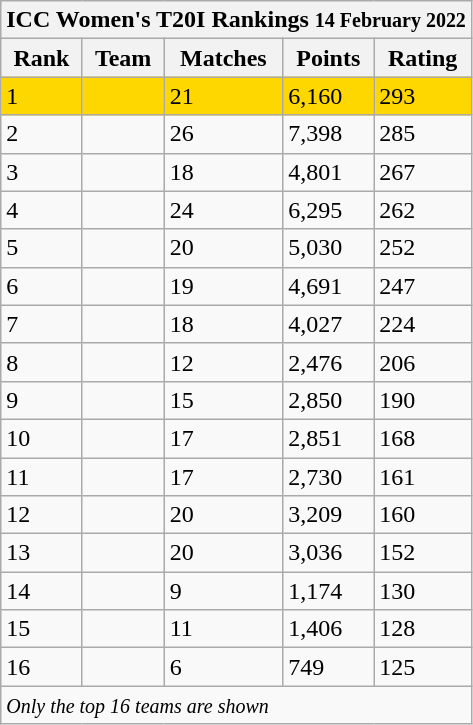<table class="wikitable" stp;">
<tr>
<th colspan="5">ICC Women's T20I Rankings <small>14 February 2022</small></th>
</tr>
<tr>
<th>Rank</th>
<th>Team</th>
<th>Matches</th>
<th>Points</th>
<th>Rating</th>
</tr>
<tr style="background:gold">
<td>1</td>
<td style="text-align:left;"></td>
<td>21</td>
<td>6,160</td>
<td>293</td>
</tr>
<tr>
<td>2</td>
<td style="text-align:left;"></td>
<td>26</td>
<td>7,398</td>
<td>285</td>
</tr>
<tr>
<td>3</td>
<td style="text-align:left;"></td>
<td>18</td>
<td>4,801</td>
<td>267</td>
</tr>
<tr>
<td>4</td>
<td style="text-align:left;"></td>
<td>24</td>
<td>6,295</td>
<td>262</td>
</tr>
<tr>
<td>5</td>
<td style="text-align:left;"></td>
<td>20</td>
<td>5,030</td>
<td>252</td>
</tr>
<tr>
<td>6</td>
<td style="text-align:left;"></td>
<td>19</td>
<td>4,691</td>
<td>247</td>
</tr>
<tr>
<td>7</td>
<td style="text-align:left;"></td>
<td>18</td>
<td>4,027</td>
<td>224</td>
</tr>
<tr>
<td>8</td>
<td style="text-align:left;"></td>
<td>12</td>
<td>2,476</td>
<td>206</td>
</tr>
<tr>
<td>9</td>
<td style="text-align:left;"></td>
<td>15</td>
<td>2,850</td>
<td>190</td>
</tr>
<tr>
<td>10</td>
<td style="text-align:left;"></td>
<td>17</td>
<td>2,851</td>
<td>168</td>
</tr>
<tr>
<td>11</td>
<td style="text-align:left;"></td>
<td>17</td>
<td>2,730</td>
<td>161</td>
</tr>
<tr>
<td>12</td>
<td style="text-align:left;"></td>
<td>20</td>
<td>3,209</td>
<td>160</td>
</tr>
<tr>
<td>13</td>
<td style="text-align:left;"></td>
<td>20</td>
<td>3,036</td>
<td>152</td>
</tr>
<tr>
<td>14</td>
<td style="text-align:left;"></td>
<td>9</td>
<td>1,174</td>
<td>130</td>
</tr>
<tr>
<td>15</td>
<td style="text-align:left;"></td>
<td>11</td>
<td>1,406</td>
<td>128</td>
</tr>
<tr>
<td>16</td>
<td style="text-align:left;"></td>
<td>6</td>
<td>749</td>
<td>125</td>
</tr>
<tr>
<td colspan="5"><small><em>Only the top 16 teams are shown</em></small></td>
</tr>
</table>
